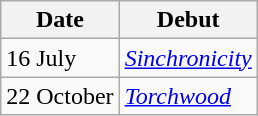<table class="wikitable">
<tr>
<th>Date</th>
<th>Debut</th>
</tr>
<tr>
<td>16 July</td>
<td><em><a href='#'>Sinchronicity</a></em></td>
</tr>
<tr>
<td>22 October</td>
<td><em><a href='#'>Torchwood</a></em></td>
</tr>
</table>
